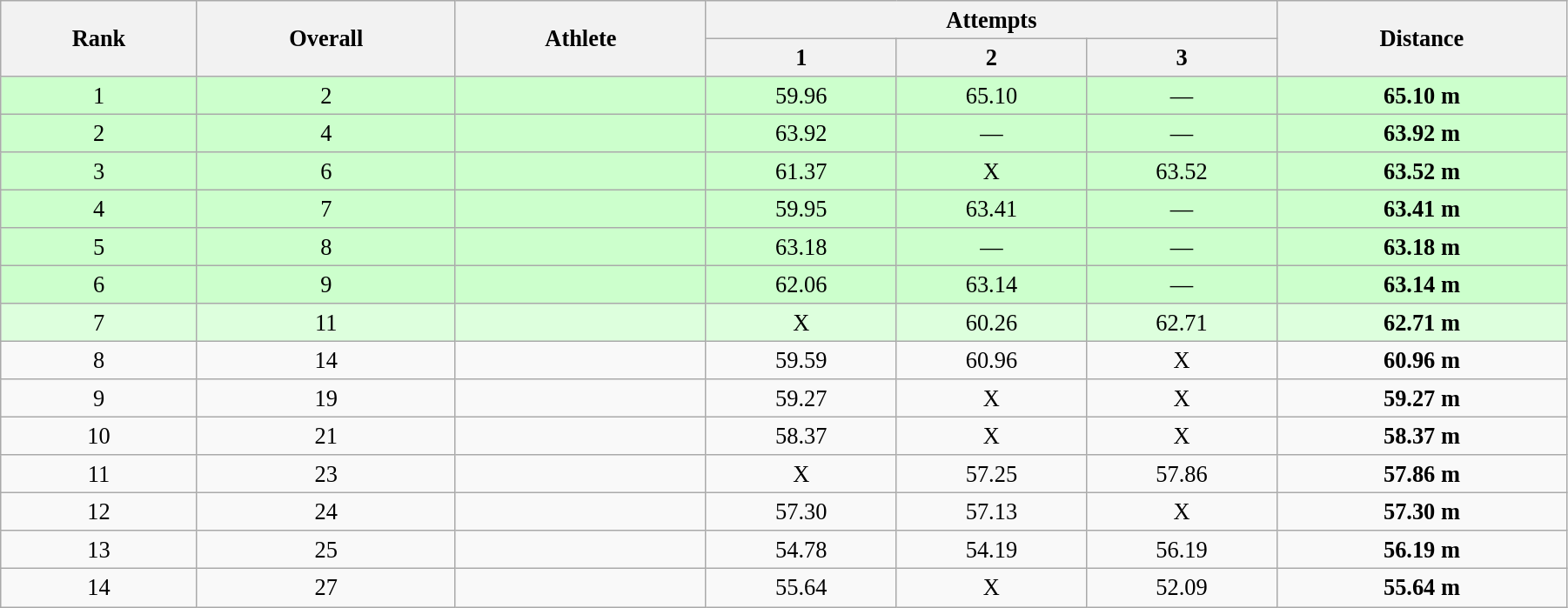<table class="wikitable" style=" text-align:center; font-size:110%;" width="95%">
<tr>
<th rowspan="2">Rank</th>
<th rowspan="2">Overall</th>
<th rowspan="2">Athlete</th>
<th colspan="3">Attempts</th>
<th rowspan="2">Distance</th>
</tr>
<tr>
<th>1</th>
<th>2</th>
<th>3</th>
</tr>
<tr style="background:#ccffcc;">
<td>1</td>
<td>2</td>
<td align=left></td>
<td>59.96</td>
<td>65.10</td>
<td>—</td>
<td><strong>65.10 m  </strong></td>
</tr>
<tr style="background:#ccffcc;">
<td>2</td>
<td>4</td>
<td align=left></td>
<td>63.92</td>
<td>—</td>
<td>—</td>
<td><strong>63.92 m  </strong></td>
</tr>
<tr style="background:#ccffcc;">
<td>3</td>
<td>6</td>
<td align=left></td>
<td>61.37</td>
<td>X</td>
<td>63.52</td>
<td><strong>63.52 m </strong></td>
</tr>
<tr style="background:#ccffcc;">
<td>4</td>
<td>7</td>
<td align=left></td>
<td>59.95</td>
<td>63.41</td>
<td>—</td>
<td><strong>63.41 m  </strong></td>
</tr>
<tr style="background:#ccffcc;">
<td>5</td>
<td>8</td>
<td align=left></td>
<td>63.18</td>
<td>—</td>
<td>—</td>
<td><strong>63.18 m</strong></td>
</tr>
<tr style="background:#ccffcc;">
<td>6</td>
<td>9</td>
<td align=left></td>
<td>62.06</td>
<td>63.14</td>
<td>—</td>
<td><strong>63.14 m</strong></td>
</tr>
<tr style="background:#ddffdd;">
<td>7</td>
<td>11</td>
<td align=left></td>
<td>X</td>
<td>60.26</td>
<td>62.71</td>
<td><strong>62.71 m</strong></td>
</tr>
<tr>
<td>8</td>
<td>14</td>
<td align=left></td>
<td>59.59</td>
<td>60.96</td>
<td>X</td>
<td><strong>60.96 m  </strong></td>
</tr>
<tr>
<td>9</td>
<td>19</td>
<td align=left></td>
<td>59.27</td>
<td>X</td>
<td>X</td>
<td><strong>59.27 m  </strong></td>
</tr>
<tr>
<td>10</td>
<td>21</td>
<td align=left></td>
<td>58.37</td>
<td>X</td>
<td>X</td>
<td><strong>58.37 m </strong></td>
</tr>
<tr>
<td>11</td>
<td>23</td>
<td align=left></td>
<td>X</td>
<td>57.25</td>
<td>57.86</td>
<td><strong>57.86 m  </strong></td>
</tr>
<tr>
<td>12</td>
<td>24</td>
<td align=left></td>
<td>57.30</td>
<td>57.13</td>
<td>X</td>
<td><strong>57.30 m  </strong></td>
</tr>
<tr>
<td>13</td>
<td>25</td>
<td align=left></td>
<td>54.78</td>
<td>54.19</td>
<td>56.19</td>
<td><strong>56.19 m  </strong></td>
</tr>
<tr>
<td>14</td>
<td>27</td>
<td align=left></td>
<td>55.64</td>
<td>X</td>
<td>52.09</td>
<td><strong>55.64 m</strong></td>
</tr>
</table>
